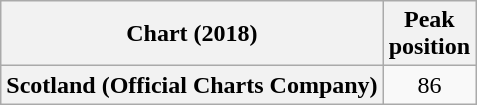<table class="wikitable sortable plainrowheaders" style="text-align:center">
<tr>
<th>Chart (2018)</th>
<th>Peak<br>position</th>
</tr>
<tr>
<th scope="row">Scotland (Official Charts Company)</th>
<td>86</td>
</tr>
</table>
